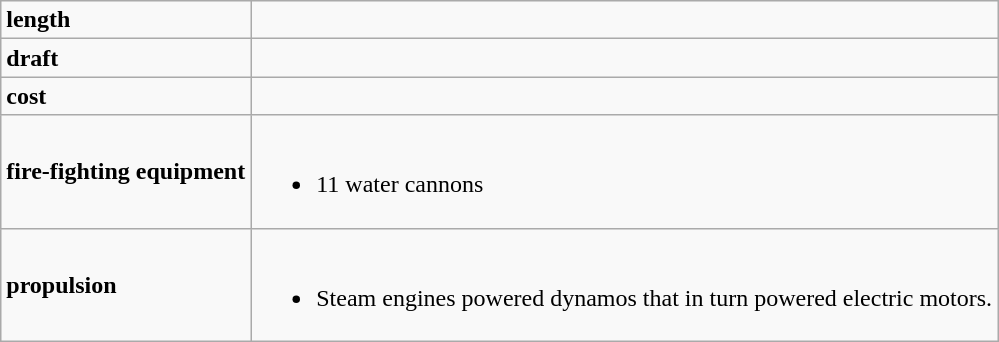<table class="wikitable">
<tr>
<td><strong>length</strong></td>
<td><br></td>
</tr>
<tr>
<td><strong>draft</strong></td>
<td><br></td>
</tr>
<tr>
<td><strong>cost</strong></td>
<td><br></td>
</tr>
<tr>
<td><strong>fire-fighting equipment</strong></td>
<td><br><ul><li>11 water cannons</li></ul></td>
</tr>
<tr>
<td><strong>propulsion</strong></td>
<td><br><ul><li>Steam engines powered dynamos that in turn powered electric motors.</li></ul></td>
</tr>
</table>
